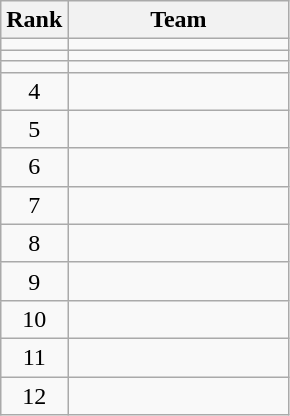<table class="wikitable">
<tr>
<th>Rank</th>
<th width=140>Team</th>
</tr>
<tr>
<td style="text-align: center;"></td>
<td></td>
</tr>
<tr>
<td style="text-align: center;"></td>
<td></td>
</tr>
<tr>
<td style="text-align: center;"></td>
<td></td>
</tr>
<tr>
<td style="text-align: center;">4</td>
<td></td>
</tr>
<tr>
<td style="text-align: center;">5</td>
<td></td>
</tr>
<tr>
<td style="text-align: center;">6</td>
<td></td>
</tr>
<tr>
<td style="text-align: center;">7</td>
<td></td>
</tr>
<tr>
<td style="text-align: center;">8</td>
<td></td>
</tr>
<tr>
<td style="text-align: center;">9</td>
<td></td>
</tr>
<tr>
<td style="text-align: center;">10</td>
<td></td>
</tr>
<tr>
<td style="text-align: center;">11</td>
<td></td>
</tr>
<tr>
<td style="text-align: center;">12</td>
<td></td>
</tr>
</table>
